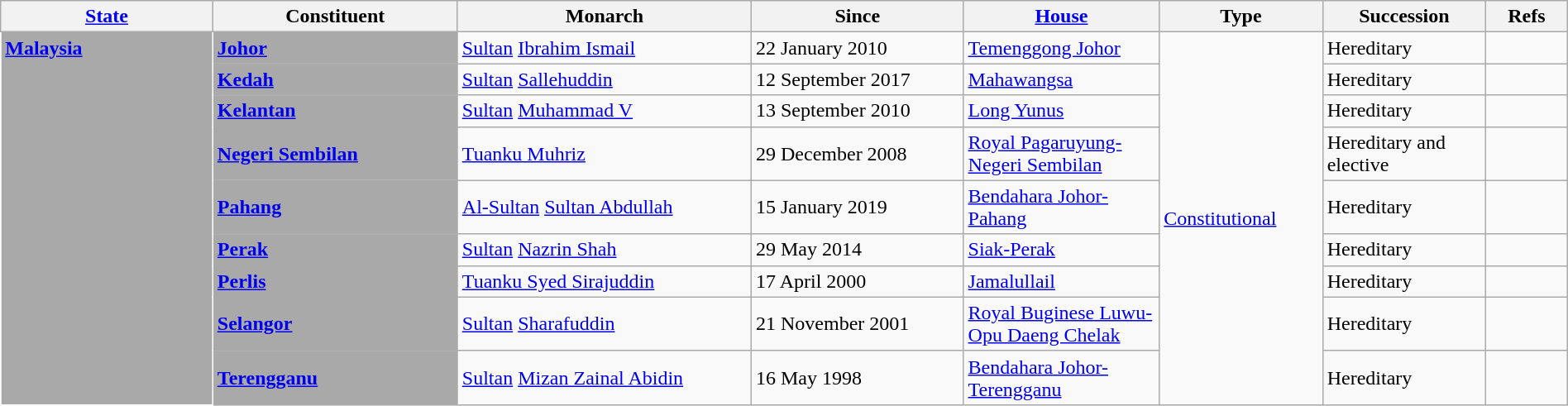<table class="wikitable" width="100%">
<tr>
<th width="13%"><a href='#'>State</a></th>
<th width="15%">Constituent</th>
<th width="18%">Monarch</th>
<th width="13%">Since</th>
<th width="12%"><a href='#'>House</a></th>
<th width="10%">Type</th>
<th width="10%">Succession</th>
<th width="5%">Refs</th>
</tr>
<tr>
<td bgcolor="#A9A9A9" rowspan="9" style="vertical-align: top; border-color: white;"> <strong><a href='#'><span>Malaysia</span></a></strong></td>
<td bgcolor="#A9A9A9"> <strong><a href='#'><span>Johor</span></a></strong></td>
<td><a href='#'>Sultan</a> <a href='#'>Ibrahim Ismail</a></td>
<td>22 January 2010 </td>
<td><a href='#'>Temenggong Johor</a></td>
<td rowspan="9"><a href='#'>Constitutional</a></td>
<td>Hereditary</td>
<td align="center"></td>
</tr>
<tr>
<td bgcolor="#A9A9A9"> <strong><a href='#'><span>Kedah</span></a></strong></td>
<td><a href='#'>Sultan</a> <a href='#'>Sallehuddin</a></td>
<td>12 September 2017</td>
<td><a href='#'>Mahawangsa</a></td>
<td>Hereditary</td>
<td align="center"></td>
</tr>
<tr>
<td bgcolor="#A9A9A9"> <strong><a href='#'><span>Kelantan</span></a></strong></td>
<td><a href='#'>Sultan</a> <a href='#'>Muhammad V</a> </td>
<td>13 September 2010</td>
<td><a href='#'>Long Yunus</a></td>
<td>Hereditary</td>
<td align="center"></td>
</tr>
<tr>
<td bgcolor="#A9A9A9"> <strong><a href='#'><span>Negeri Sembilan</span></a></strong></td>
<td><a href='#'>Tuanku Muhriz</a></td>
<td>29 December 2008</td>
<td><a href='#'>Royal Pagaruyung-Negeri Sembilan</a></td>
<td>Hereditary and elective </td>
<td align="center"></td>
</tr>
<tr>
<td bgcolor="#A9A9A9"> <strong><a href='#'><span>Pahang</span></a></strong></td>
<td><a href='#'>Al-Sultan</a> <a href='#'>Sultan Abdullah</a></td>
<td>15 January 2019 </td>
<td><a href='#'>Bendahara Johor-Pahang</a></td>
<td>Hereditary</td>
<td align="center"></td>
</tr>
<tr>
<td bgcolor="#A9A9A9"> <strong><a href='#'><span>Perak</span></a></strong></td>
<td><a href='#'>Sultan</a> <a href='#'>Nazrin Shah</a></td>
<td>29 May 2014 </td>
<td><a href='#'>Siak-Perak</a></td>
<td>Hereditary</td>
<td align="center"></td>
</tr>
<tr>
<td bgcolor="#A9A9A9"> <strong><a href='#'><span>Perlis</span></a></strong></td>
<td><a href='#'>Tuanku Syed Sirajuddin</a></td>
<td>17 April 2000</td>
<td><a href='#'>Jamalullail</a></td>
<td>Hereditary</td>
<td align="center"></td>
</tr>
<tr>
<td bgcolor="#A9A9A9"> <strong><a href='#'><span>Selangor</span></a></strong></td>
<td><a href='#'>Sultan</a> <a href='#'>Sharafuddin</a></td>
<td>21 November 2001 </td>
<td><a href='#'>Royal Buginese Luwu-Opu Daeng Chelak</a></td>
<td>Hereditary</td>
<td align="center"></td>
</tr>
<tr>
<td bgcolor="#A9A9A9"> <strong><a href='#'><span>Terengganu</span></a></strong></td>
<td><a href='#'>Sultan</a> <a href='#'>Mizan Zainal Abidin</a></td>
<td>16 May 1998 </td>
<td><a href='#'>Bendahara Johor-Terengganu</a></td>
<td>Hereditary</td>
<td align="center"></td>
</tr>
</table>
